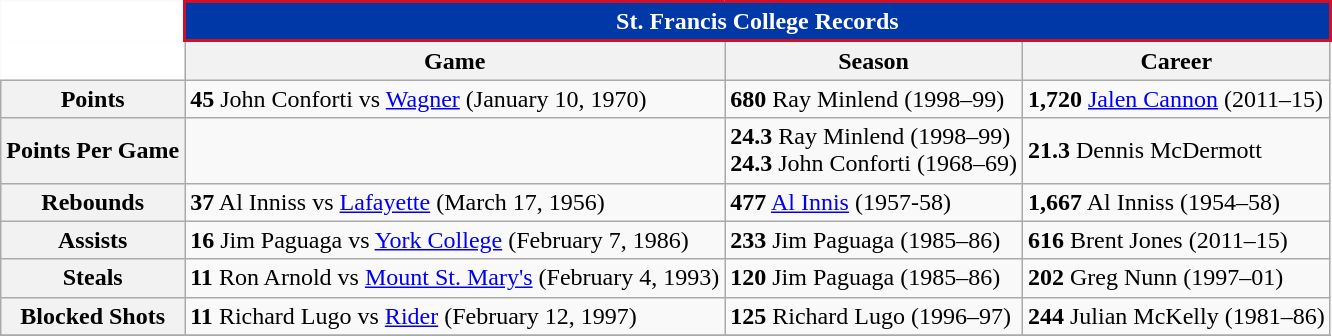<table class="wikitable">
<tr>
<th colspan=1 style="background:white; border-top-style:hidden; border-left-style:hidden;"></th>
<th colspan=3 style="background:#0038A8; border: 2px solid #CE1126;;color:#FFFFFF;"><strong>St. Francis College Records</strong></th>
</tr>
<tr>
<th colspan=1 style="background:white; border-top-style:hidden; border-left-style:hidden;"></th>
<th scope="col">Game</th>
<th scope="col">Season</th>
<th scope="col">Career</th>
</tr>
<tr>
<th scope="row">Points</th>
<td><strong>45</strong> John Conforti vs <a href='#'>Wagner</a> (January 10, 1970)</td>
<td><strong>680</strong> Ray Minlend (1998–99)</td>
<td><strong>1,720</strong> <a href='#'>Jalen Cannon</a> (2011–15)</td>
</tr>
<tr>
<th scope="row">Points Per Game</th>
<td></td>
<td><strong>24.3</strong> Ray Minlend (1998–99)<br><strong>24.3</strong> John Conforti (1968–69)</td>
<td><strong>21.3</strong> Dennis McDermott</td>
</tr>
<tr>
<th scope="row">Rebounds</th>
<td><strong>37</strong> Al Inniss vs <a href='#'>Lafayette</a> (March 17, 1956)</td>
<td><strong>477</strong> <a href='#'>Al Innis</a> (1957-58)</td>
<td><strong>1,667</strong> Al Inniss (1954–58)</td>
</tr>
<tr>
<th scope="row">Assists</th>
<td><strong>16</strong> Jim Paguaga vs <a href='#'>York College</a> (February 7, 1986)</td>
<td><strong>233</strong> Jim Paguaga (1985–86)</td>
<td><strong>616</strong> Brent Jones (2011–15)</td>
</tr>
<tr>
<th scope="row">Steals</th>
<td><strong>11</strong> Ron Arnold vs <a href='#'>Mount St. Mary's</a> (February 4, 1993)</td>
<td><strong>120</strong> Jim Paguaga (1985–86)</td>
<td><strong>202</strong> Greg Nunn (1997–01)</td>
</tr>
<tr>
<th scope="row">Blocked Shots</th>
<td><strong>11</strong> Richard Lugo vs <a href='#'>Rider</a> (February 12, 1997)</td>
<td><strong>125</strong> Richard Lugo (1996–97)</td>
<td><strong>244</strong> Julian McKelly (1981–86)</td>
</tr>
<tr>
</tr>
</table>
